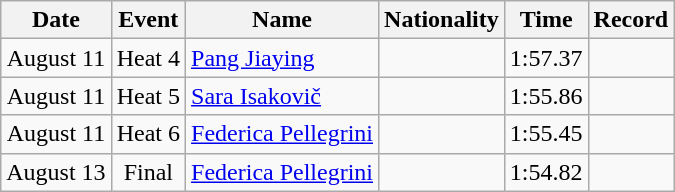<table class=wikitable style=text-align:center>
<tr>
<th>Date</th>
<th>Event</th>
<th>Name</th>
<th>Nationality</th>
<th>Time</th>
<th>Record</th>
</tr>
<tr>
<td>August 11</td>
<td>Heat 4</td>
<td align=left><a href='#'>Pang Jiaying</a></td>
<td align=left></td>
<td>1:57.37</td>
<td></td>
</tr>
<tr>
<td>August 11</td>
<td>Heat 5</td>
<td align=left><a href='#'>Sara Isakovič</a></td>
<td align=left></td>
<td>1:55.86</td>
<td></td>
</tr>
<tr>
<td>August 11</td>
<td>Heat 6</td>
<td align=left><a href='#'>Federica Pellegrini</a></td>
<td align=left></td>
<td>1:55.45</td>
<td></td>
</tr>
<tr>
<td>August 13</td>
<td>Final</td>
<td align=left><a href='#'>Federica Pellegrini</a></td>
<td align=left></td>
<td>1:54.82</td>
<td></td>
</tr>
</table>
